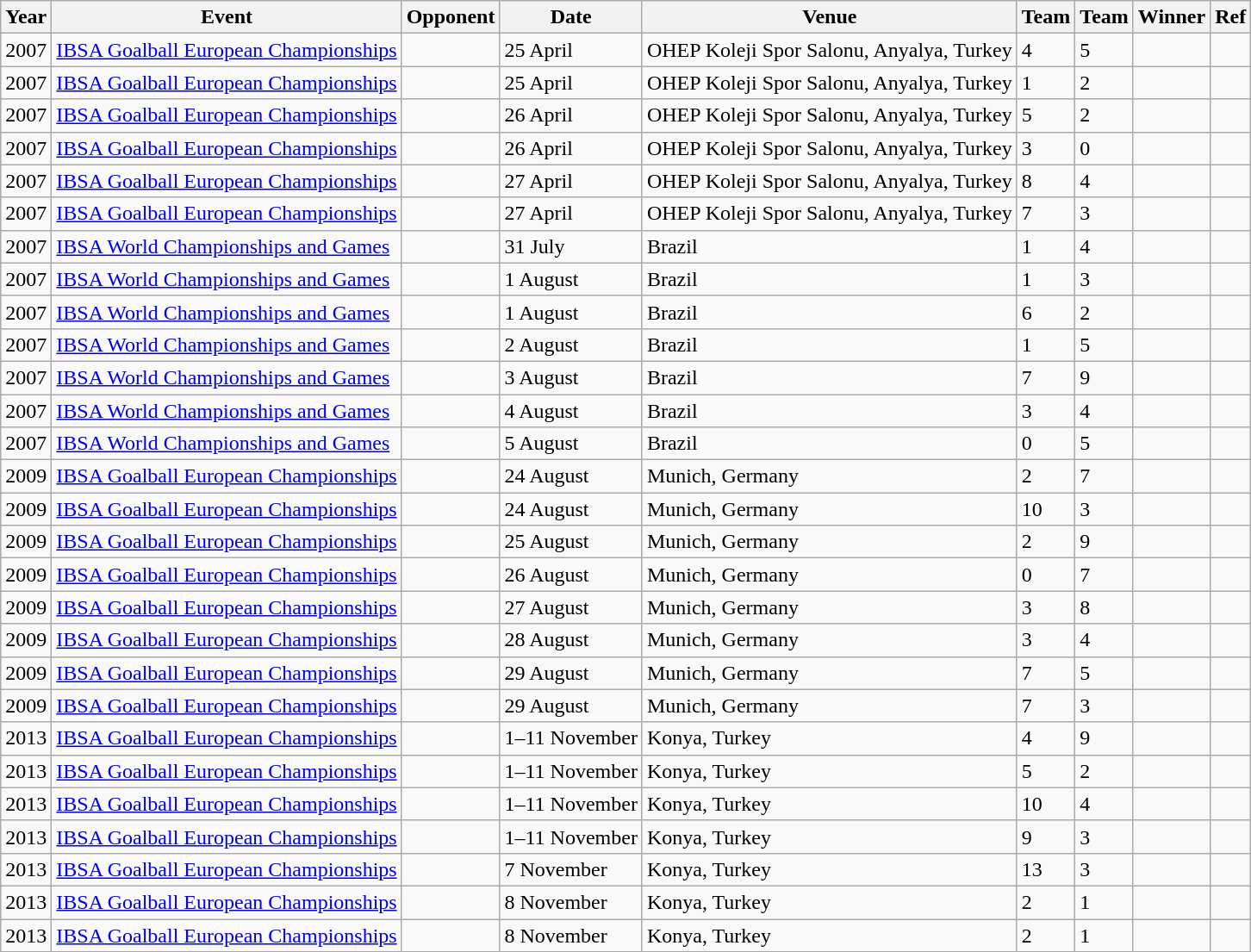<table class="wikitable">
<tr>
<th>Year</th>
<th>Event</th>
<th>Opponent</th>
<th>Date</th>
<th>Venue</th>
<th>Team</th>
<th>Team</th>
<th>Winner</th>
<th>Ref</th>
</tr>
<tr --->
<td>2007</td>
<td><a href='#'>IBSA Goalball European Championships</a></td>
<td></td>
<td>25 April</td>
<td>OHEP Koleji Spor Salonu, Anyalya, Turkey</td>
<td>4</td>
<td>5</td>
<td></td>
<td></td>
</tr>
<tr --->
<td>2007</td>
<td><a href='#'>IBSA Goalball European Championships</a></td>
<td></td>
<td>25 April</td>
<td>OHEP Koleji Spor Salonu, Anyalya, Turkey</td>
<td>1</td>
<td>2</td>
<td></td>
<td></td>
</tr>
<tr --->
<td>2007</td>
<td><a href='#'>IBSA Goalball European Championships</a></td>
<td></td>
<td>26 April</td>
<td>OHEP Koleji Spor Salonu, Anyalya, Turkey</td>
<td>5</td>
<td>2</td>
<td></td>
<td></td>
</tr>
<tr --->
<td>2007</td>
<td><a href='#'>IBSA Goalball European Championships</a></td>
<td></td>
<td>26 April</td>
<td>OHEP Koleji Spor Salonu, Anyalya, Turkey</td>
<td>3</td>
<td>0</td>
<td></td>
<td></td>
</tr>
<tr --->
<td>2007</td>
<td><a href='#'>IBSA Goalball European Championships</a></td>
<td></td>
<td>27 April</td>
<td>OHEP Koleji Spor Salonu, Anyalya, Turkey</td>
<td>8</td>
<td>4</td>
<td></td>
<td></td>
</tr>
<tr --->
<td>2007</td>
<td><a href='#'>IBSA Goalball European Championships</a></td>
<td></td>
<td>27 April</td>
<td>OHEP Koleji Spor Salonu, Anyalya, Turkey</td>
<td>7</td>
<td>3</td>
<td></td>
<td></td>
</tr>
<tr --->
<td>2007</td>
<td><a href='#'>IBSA World Championships and Games</a></td>
<td></td>
<td>31 July</td>
<td>Brazil</td>
<td>1</td>
<td>4</td>
<td></td>
<td></td>
</tr>
<tr --->
<td>2007</td>
<td><a href='#'>IBSA World Championships and Games</a></td>
<td></td>
<td>1 August</td>
<td>Brazil</td>
<td>1</td>
<td>3</td>
<td></td>
<td></td>
</tr>
<tr --->
<td>2007</td>
<td><a href='#'>IBSA World Championships and Games</a></td>
<td></td>
<td>1 August</td>
<td>Brazil</td>
<td>6</td>
<td>2</td>
<td></td>
<td></td>
</tr>
<tr --->
<td>2007</td>
<td><a href='#'>IBSA World Championships and Games</a></td>
<td></td>
<td>2 August</td>
<td>Brazil</td>
<td>1</td>
<td>5</td>
<td></td>
<td></td>
</tr>
<tr --->
<td>2007</td>
<td><a href='#'>IBSA World Championships and Games</a></td>
<td></td>
<td>3 August</td>
<td>Brazil</td>
<td>7</td>
<td>9</td>
<td></td>
<td></td>
</tr>
<tr --->
<td>2007</td>
<td><a href='#'>IBSA World Championships and Games</a></td>
<td></td>
<td>4 August</td>
<td>Brazil</td>
<td>3</td>
<td>4</td>
<td></td>
<td></td>
</tr>
<tr --->
<td>2007</td>
<td><a href='#'>IBSA World Championships and Games</a></td>
<td></td>
<td>5 August</td>
<td>Brazil</td>
<td>0</td>
<td>5</td>
<td></td>
<td></td>
</tr>
<tr --->
<td>2009</td>
<td><a href='#'>IBSA Goalball European Championships</a></td>
<td></td>
<td>24 August</td>
<td>Munich, Germany</td>
<td>2</td>
<td>7</td>
<td></td>
<td></td>
</tr>
<tr --->
<td>2009</td>
<td><a href='#'>IBSA Goalball European Championships</a></td>
<td></td>
<td>24 August</td>
<td>Munich, Germany</td>
<td>10</td>
<td>3</td>
<td></td>
<td></td>
</tr>
<tr --->
<td>2009</td>
<td><a href='#'>IBSA Goalball European Championships</a></td>
<td></td>
<td>25 August</td>
<td>Munich, Germany</td>
<td>2</td>
<td>9</td>
<td></td>
<td></td>
</tr>
<tr --->
<td>2009</td>
<td><a href='#'>IBSA Goalball European Championships</a></td>
<td></td>
<td>26 August</td>
<td>Munich, Germany</td>
<td>0</td>
<td>7</td>
<td></td>
<td></td>
</tr>
<tr --->
<td>2009</td>
<td><a href='#'>IBSA Goalball European Championships</a></td>
<td></td>
<td>27 August</td>
<td>Munich, Germany</td>
<td>3</td>
<td>8</td>
<td></td>
<td></td>
</tr>
<tr --->
<td>2009</td>
<td><a href='#'>IBSA Goalball European Championships</a></td>
<td></td>
<td>28 August</td>
<td>Munich, Germany</td>
<td>3</td>
<td>4</td>
<td></td>
<td></td>
</tr>
<tr --->
<td>2009</td>
<td><a href='#'>IBSA Goalball European Championships</a></td>
<td></td>
<td>29 August</td>
<td>Munich, Germany</td>
<td>7</td>
<td>5</td>
<td></td>
<td></td>
</tr>
<tr --->
<td>2009</td>
<td><a href='#'>IBSA Goalball European Championships</a></td>
<td></td>
<td>29 August</td>
<td>Munich, Germany</td>
<td>7</td>
<td>3</td>
<td></td>
<td></td>
</tr>
<tr --->
<td>2013</td>
<td><a href='#'>IBSA Goalball European Championships</a></td>
<td></td>
<td>1–11 November</td>
<td>Konya, Turkey</td>
<td>4</td>
<td>9</td>
<td></td>
<td></td>
</tr>
<tr --->
<td>2013</td>
<td><a href='#'>IBSA Goalball European Championships</a></td>
<td></td>
<td>1–11 November</td>
<td>Konya, Turkey</td>
<td>5</td>
<td>2</td>
<td></td>
<td></td>
</tr>
<tr --->
<td>2013</td>
<td><a href='#'>IBSA Goalball European Championships</a></td>
<td></td>
<td>1–11 November</td>
<td>Konya, Turkey</td>
<td>10</td>
<td>4</td>
<td></td>
<td></td>
</tr>
<tr --->
<td>2013</td>
<td><a href='#'>IBSA Goalball European Championships</a></td>
<td></td>
<td>1–11 November</td>
<td>Konya, Turkey</td>
<td>9</td>
<td>3</td>
<td></td>
<td></td>
</tr>
<tr --->
<td>2013</td>
<td><a href='#'>IBSA Goalball European Championships</a></td>
<td></td>
<td>7 November</td>
<td>Konya, Turkey</td>
<td>13</td>
<td>3</td>
<td></td>
<td></td>
</tr>
<tr --->
<td>2013</td>
<td><a href='#'>IBSA Goalball European Championships</a></td>
<td></td>
<td>8 November</td>
<td>Konya, Turkey</td>
<td>2</td>
<td>1</td>
<td></td>
<td></td>
</tr>
<tr --->
<td>2013</td>
<td><a href='#'>IBSA Goalball European Championships</a></td>
<td></td>
<td>8 November</td>
<td>Konya, Turkey</td>
<td>2</td>
<td>1</td>
<td></td>
<td></td>
</tr>
</table>
